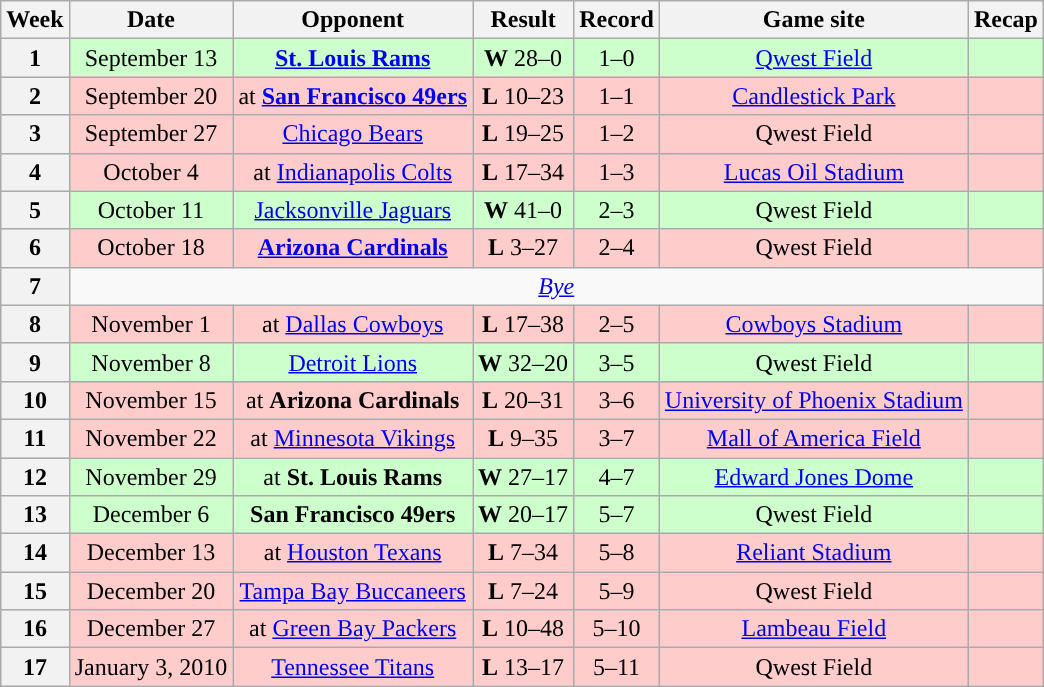<table class="wikitable" style="text-align:center">
<tr>
<th>Week</th>
<th>Date</th>
<th>Opponent</th>
<th>Result</th>
<th>Record</th>
<th>Game site</th>
<th>Recap</th>
</tr>
<tr style="background:#cfc">
<th>1</th>
<td>September 13</td>
<td><strong><a href='#'>St. Louis Rams</a></strong></td>
<td><strong>W</strong> 28–0</td>
<td>1–0</td>
<td><a href='#'>Qwest Field</a></td>
<td></td>
</tr>
<tr style="background:#fcc">
<th>2</th>
<td>September 20</td>
<td>at <strong><a href='#'>San Francisco 49ers</a></strong></td>
<td><strong>L</strong> 10–23</td>
<td>1–1</td>
<td><a href='#'>Candlestick Park</a></td>
<td></td>
</tr>
<tr style="background:#fcc">
<th>3</th>
<td>September 27</td>
<td><a href='#'>Chicago Bears</a></td>
<td><strong>L</strong> 19–25</td>
<td>1–2</td>
<td>Qwest Field</td>
<td></td>
</tr>
<tr style="background:#fcc">
<th>4</th>
<td>October 4</td>
<td>at <a href='#'>Indianapolis Colts</a></td>
<td><strong>L</strong> 17–34</td>
<td>1–3</td>
<td><a href='#'>Lucas Oil Stadium</a></td>
<td></td>
</tr>
<tr style="background:#cfc">
<th>5</th>
<td>October 11</td>
<td><a href='#'>Jacksonville Jaguars</a></td>
<td><strong>W</strong> 41–0</td>
<td>2–3</td>
<td>Qwest Field</td>
<td></td>
</tr>
<tr style="background:#fcc">
<th>6</th>
<td>October 18</td>
<td><strong><a href='#'>Arizona Cardinals</a></strong></td>
<td><strong>L</strong> 3–27</td>
<td>2–4</td>
<td>Qwest Field</td>
<td></td>
</tr>
<tr>
<th>7</th>
<td colspan="6"><em><a href='#'>Bye</a></em></td>
</tr>
<tr style="background:#fcc">
<th>8</th>
<td>November 1</td>
<td>at <a href='#'>Dallas Cowboys</a></td>
<td><strong>L</strong> 17–38</td>
<td>2–5</td>
<td><a href='#'>Cowboys Stadium</a></td>
<td></td>
</tr>
<tr style="background:#cfc">
<th>9</th>
<td>November 8</td>
<td><a href='#'>Detroit Lions</a></td>
<td><strong>W</strong> 32–20</td>
<td>3–5</td>
<td>Qwest Field</td>
<td></td>
</tr>
<tr style="background:#fcc">
<th>10</th>
<td>November 15</td>
<td>at <strong>Arizona Cardinals</strong></td>
<td><strong>L</strong> 20–31</td>
<td>3–6</td>
<td><a href='#'>University of Phoenix Stadium</a></td>
<td></td>
</tr>
<tr style="background:#fcc">
<th>11</th>
<td>November 22</td>
<td>at <a href='#'>Minnesota Vikings</a></td>
<td><strong>L</strong> 9–35</td>
<td>3–7</td>
<td><a href='#'>Mall of America Field</a></td>
<td></td>
</tr>
<tr style="background:#cfc">
<th>12</th>
<td>November 29</td>
<td>at <strong>St. Louis Rams</strong></td>
<td><strong>W</strong> 27–17</td>
<td>4–7</td>
<td><a href='#'>Edward Jones Dome</a></td>
<td></td>
</tr>
<tr style="background:#cfc">
<th>13</th>
<td>December 6</td>
<td><strong>San Francisco 49ers</strong></td>
<td><strong>W</strong> 20–17</td>
<td>5–7</td>
<td>Qwest Field</td>
<td></td>
</tr>
<tr style="background:#fcc">
<th>14</th>
<td>December 13</td>
<td>at <a href='#'>Houston Texans</a></td>
<td><strong>L</strong> 7–34</td>
<td>5–8</td>
<td><a href='#'>Reliant Stadium</a></td>
<td></td>
</tr>
<tr style="background:#fcc">
<th>15</th>
<td>December 20</td>
<td><a href='#'>Tampa Bay Buccaneers</a></td>
<td><strong>L</strong> 7–24</td>
<td>5–9</td>
<td>Qwest Field</td>
<td></td>
</tr>
<tr style="background:#fcc">
<th>16</th>
<td>December 27</td>
<td>at <a href='#'>Green Bay Packers</a></td>
<td><strong>L</strong> 10–48</td>
<td>5–10</td>
<td><a href='#'>Lambeau Field</a></td>
<td></td>
</tr>
<tr style="background:#fcc">
<th>17</th>
<td>January 3, 2010</td>
<td><a href='#'>Tennessee Titans</a></td>
<td><strong>L</strong> 13–17</td>
<td>5–11</td>
<td>Qwest Field</td>
<td></td>
</tr>
</table>
